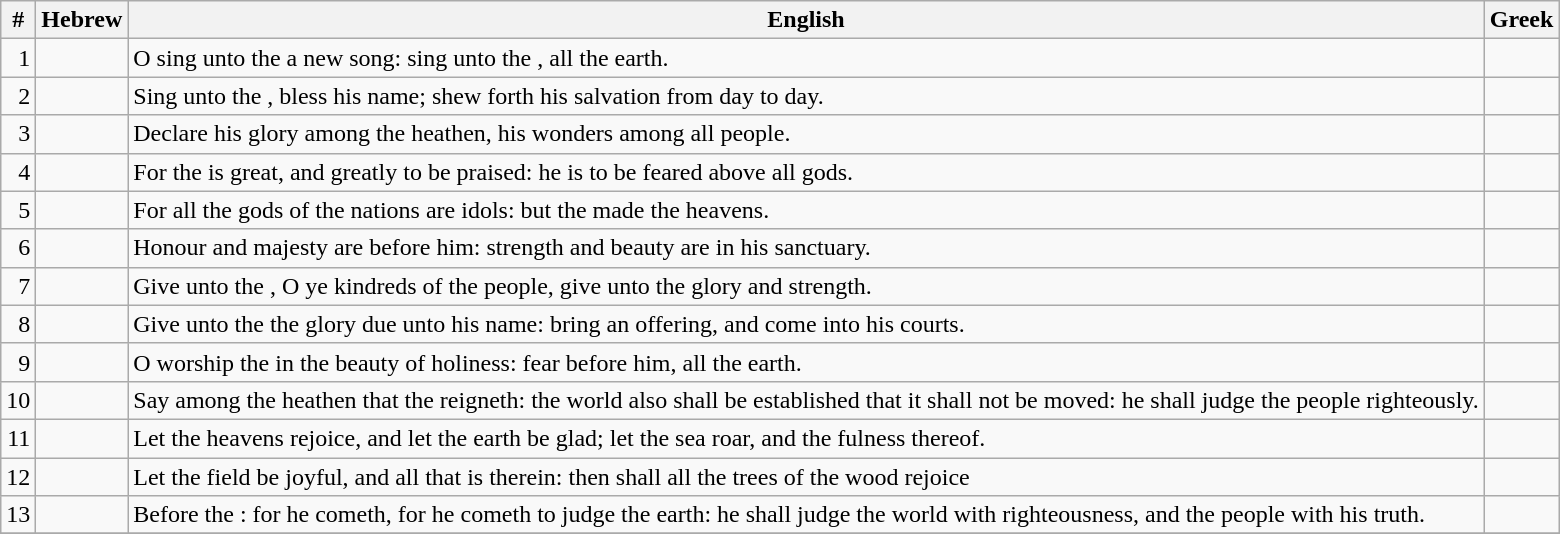<table class=wikitable>
<tr>
<th>#</th>
<th>Hebrew</th>
<th>English</th>
<th>Greek</th>
</tr>
<tr>
<td style="text-align:right">1</td>
<td style="text-align:right"></td>
<td>O sing unto the  a new song: sing unto the , all the earth.</td>
<td></td>
</tr>
<tr>
<td style="text-align:right">2</td>
<td style="text-align:right"></td>
<td>Sing unto the , bless his name; shew forth his salvation from day to day.</td>
<td></td>
</tr>
<tr>
<td style="text-align:right">3</td>
<td style="text-align:right"></td>
<td>Declare his glory among the heathen, his wonders among all people.</td>
<td></td>
</tr>
<tr>
<td style="text-align:right">4</td>
<td style="text-align:right"></td>
<td>For the  is great, and greatly to be praised: he is to be feared above all gods.</td>
<td></td>
</tr>
<tr>
<td style="text-align:right">5</td>
<td style="text-align:right"></td>
<td>For all the gods of the nations are idols: but the  made the heavens.</td>
<td></td>
</tr>
<tr>
<td style="text-align:right">6</td>
<td style="text-align:right"></td>
<td>Honour and majesty are before him: strength and beauty are in his sanctuary.</td>
<td></td>
</tr>
<tr>
<td style="text-align:right">7</td>
<td style="text-align:right"></td>
<td>Give unto the , O ye kindreds of the people, give unto the  glory and strength.</td>
<td></td>
</tr>
<tr>
<td style="text-align:right">8</td>
<td style="text-align:right"></td>
<td>Give unto the  the glory due unto his name: bring an offering, and come into his courts.</td>
<td></td>
</tr>
<tr>
<td style="text-align:right">9</td>
<td style="text-align:right"></td>
<td>O worship the  in the beauty of holiness: fear before him, all the earth.</td>
<td></td>
</tr>
<tr>
<td style="text-align:right">10</td>
<td style="text-align:right"></td>
<td>Say among the heathen that the  reigneth: the world also shall be established that it shall not be moved: he shall judge the people righteously.</td>
<td></td>
</tr>
<tr>
<td style="text-align:right">11</td>
<td style="text-align:right"></td>
<td>Let the heavens rejoice, and let the earth be glad; let the sea roar, and the fulness thereof.</td>
<td></td>
</tr>
<tr>
<td style="text-align:right">12</td>
<td style="text-align:right"></td>
<td>Let the field be joyful, and all that is therein: then shall all the trees of the wood rejoice</td>
<td></td>
</tr>
<tr>
<td style="text-align:right">13</td>
<td style="text-align:right"></td>
<td>Before the : for he cometh, for he cometh to judge the earth: he shall judge the world with righteousness, and the people with his truth.</td>
<td></td>
</tr>
<tr>
</tr>
</table>
